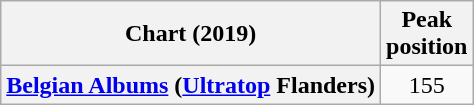<table class="wikitable sortable plainrowheaders" style="text-align:center">
<tr>
<th scope="col">Chart (2019)</th>
<th scope="col">Peak<br>position</th>
</tr>
<tr>
<th scope="row"><a href='#'>Belgian Albums</a> (<a href='#'>Ultratop</a> Flanders)</th>
<td>155</td>
</tr>
</table>
